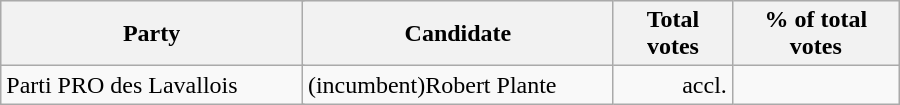<table style="width:600px;" class="wikitable">
<tr style="background-color:#E9E9E9">
<th colspan="2" style="width: 200px">Party</th>
<th colspan="1" style="width: 200px">Candidate</th>
<th align="right">Total votes</th>
<th align="right">% of total votes</th>
</tr>
<tr>
<td colspan="2" align="left">Parti PRO des Lavallois</td>
<td align="left">(incumbent)Robert Plante</td>
<td align="right">accl.</td>
<td align="right"></td>
</tr>
</table>
